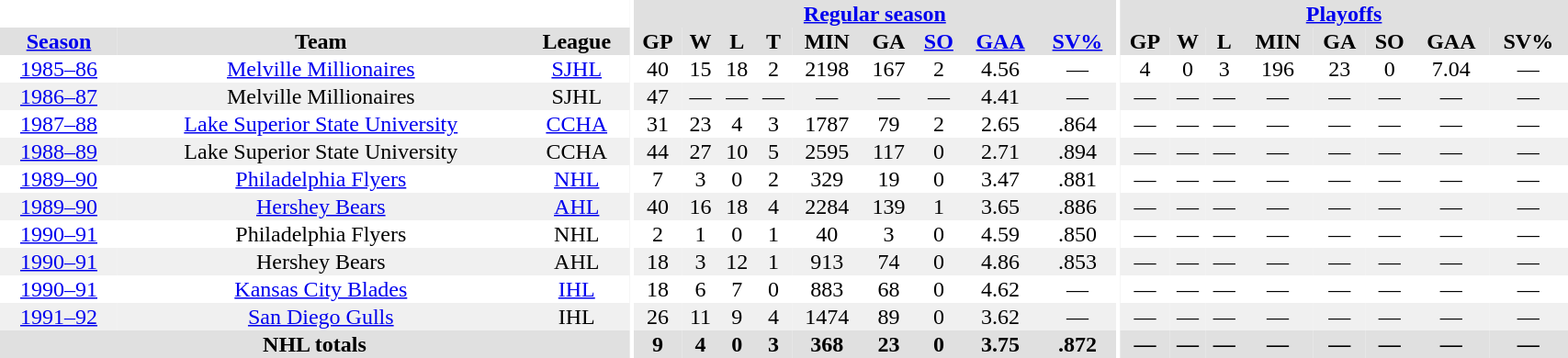<table border="0" cellpadding="1" cellspacing="0" style="width:90%; text-align:center;">
<tr bgcolor="#e0e0e0">
<th colspan="3" bgcolor="#ffffff"></th>
<th rowspan="99" bgcolor="#ffffff"></th>
<th colspan="9" bgcolor="#e0e0e0"><a href='#'>Regular season</a></th>
<th rowspan="99" bgcolor="#ffffff"></th>
<th colspan="8" bgcolor="#e0e0e0"><a href='#'>Playoffs</a></th>
</tr>
<tr bgcolor="#e0e0e0">
<th><a href='#'>Season</a></th>
<th>Team</th>
<th>League</th>
<th>GP</th>
<th>W</th>
<th>L</th>
<th>T</th>
<th>MIN</th>
<th>GA</th>
<th><a href='#'>SO</a></th>
<th><a href='#'>GAA</a></th>
<th><a href='#'>SV%</a></th>
<th>GP</th>
<th>W</th>
<th>L</th>
<th>MIN</th>
<th>GA</th>
<th>SO</th>
<th>GAA</th>
<th>SV%</th>
</tr>
<tr>
<td><a href='#'>1985–86</a></td>
<td><a href='#'>Melville Millionaires</a></td>
<td><a href='#'>SJHL</a></td>
<td>40</td>
<td>15</td>
<td>18</td>
<td>2</td>
<td>2198</td>
<td>167</td>
<td>2</td>
<td>4.56</td>
<td>—</td>
<td>4</td>
<td>0</td>
<td>3</td>
<td>196</td>
<td>23</td>
<td>0</td>
<td>7.04</td>
<td>—</td>
</tr>
<tr bgcolor="#f0f0f0">
<td><a href='#'>1986–87</a></td>
<td>Melville Millionaires</td>
<td>SJHL</td>
<td>47</td>
<td>—</td>
<td>—</td>
<td>—</td>
<td>—</td>
<td>—</td>
<td>—</td>
<td>4.41</td>
<td>—</td>
<td>—</td>
<td>—</td>
<td>—</td>
<td>—</td>
<td>—</td>
<td>—</td>
<td>—</td>
<td>—</td>
</tr>
<tr>
<td><a href='#'>1987–88</a></td>
<td><a href='#'>Lake Superior State University</a></td>
<td><a href='#'>CCHA</a></td>
<td>31</td>
<td>23</td>
<td>4</td>
<td>3</td>
<td>1787</td>
<td>79</td>
<td>2</td>
<td>2.65</td>
<td>.864</td>
<td>—</td>
<td>—</td>
<td>—</td>
<td>—</td>
<td>—</td>
<td>—</td>
<td>—</td>
<td>—</td>
</tr>
<tr bgcolor="#f0f0f0">
<td><a href='#'>1988–89</a></td>
<td>Lake Superior State University</td>
<td>CCHA</td>
<td>44</td>
<td>27</td>
<td>10</td>
<td>5</td>
<td>2595</td>
<td>117</td>
<td>0</td>
<td>2.71</td>
<td>.894</td>
<td>—</td>
<td>—</td>
<td>—</td>
<td>—</td>
<td>—</td>
<td>—</td>
<td>—</td>
<td>—</td>
</tr>
<tr>
<td><a href='#'>1989–90</a></td>
<td><a href='#'>Philadelphia Flyers</a></td>
<td><a href='#'>NHL</a></td>
<td>7</td>
<td>3</td>
<td>0</td>
<td>2</td>
<td>329</td>
<td>19</td>
<td>0</td>
<td>3.47</td>
<td>.881</td>
<td>—</td>
<td>—</td>
<td>—</td>
<td>—</td>
<td>—</td>
<td>—</td>
<td>—</td>
<td>—</td>
</tr>
<tr bgcolor="#f0f0f0">
<td><a href='#'>1989–90</a></td>
<td><a href='#'>Hershey Bears</a></td>
<td><a href='#'>AHL</a></td>
<td>40</td>
<td>16</td>
<td>18</td>
<td>4</td>
<td>2284</td>
<td>139</td>
<td>1</td>
<td>3.65</td>
<td>.886</td>
<td>—</td>
<td>—</td>
<td>—</td>
<td>—</td>
<td>—</td>
<td>—</td>
<td>—</td>
<td>—</td>
</tr>
<tr>
<td><a href='#'>1990–91</a></td>
<td>Philadelphia Flyers</td>
<td>NHL</td>
<td>2</td>
<td>1</td>
<td>0</td>
<td>1</td>
<td>40</td>
<td>3</td>
<td>0</td>
<td>4.59</td>
<td>.850</td>
<td>—</td>
<td>—</td>
<td>—</td>
<td>—</td>
<td>—</td>
<td>—</td>
<td>—</td>
<td>—</td>
</tr>
<tr bgcolor="#f0f0f0">
<td><a href='#'>1990–91</a></td>
<td>Hershey Bears</td>
<td>AHL</td>
<td>18</td>
<td>3</td>
<td>12</td>
<td>1</td>
<td>913</td>
<td>74</td>
<td>0</td>
<td>4.86</td>
<td>.853</td>
<td>—</td>
<td>—</td>
<td>—</td>
<td>—</td>
<td>—</td>
<td>—</td>
<td>—</td>
<td>—</td>
</tr>
<tr>
<td><a href='#'>1990–91</a></td>
<td><a href='#'>Kansas City Blades</a></td>
<td><a href='#'>IHL</a></td>
<td>18</td>
<td>6</td>
<td>7</td>
<td>0</td>
<td>883</td>
<td>68</td>
<td>0</td>
<td>4.62</td>
<td>—</td>
<td>—</td>
<td>—</td>
<td>—</td>
<td>—</td>
<td>—</td>
<td>—</td>
<td>—</td>
<td>—</td>
</tr>
<tr bgcolor="#f0f0f0">
<td><a href='#'>1991–92</a></td>
<td><a href='#'>San Diego Gulls</a></td>
<td>IHL</td>
<td>26</td>
<td>11</td>
<td>9</td>
<td>4</td>
<td>1474</td>
<td>89</td>
<td>0</td>
<td>3.62</td>
<td>—</td>
<td>—</td>
<td>—</td>
<td>—</td>
<td>—</td>
<td>—</td>
<td>—</td>
<td>—</td>
<td>—</td>
</tr>
<tr bgcolor="#e0e0e0">
<th colspan=3>NHL totals</th>
<th>9</th>
<th>4</th>
<th>0</th>
<th>3</th>
<th>368</th>
<th>23</th>
<th>0</th>
<th>3.75</th>
<th>.872</th>
<th>—</th>
<th>—</th>
<th>—</th>
<th>—</th>
<th>—</th>
<th>—</th>
<th>—</th>
<th>—</th>
</tr>
</table>
